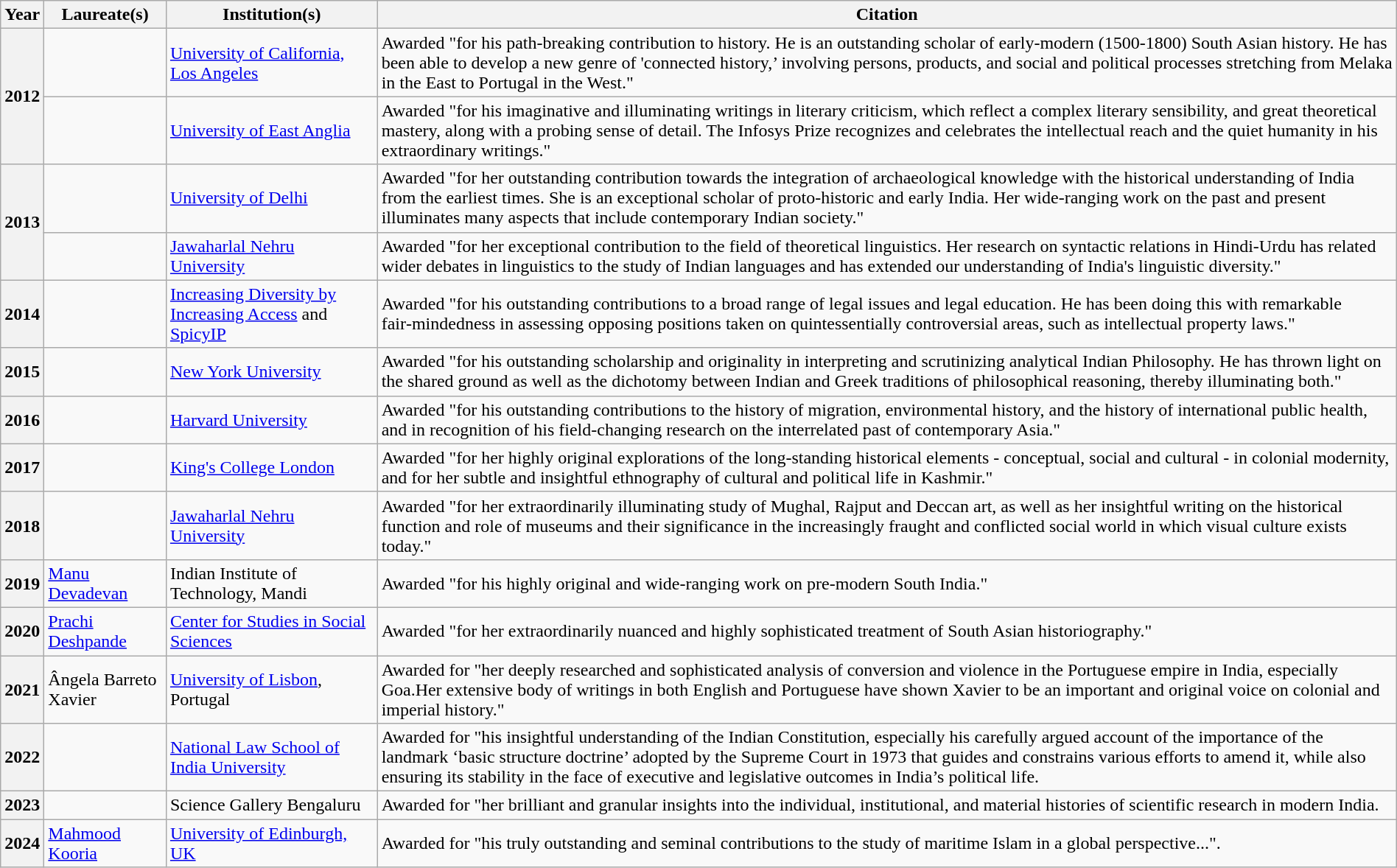<table style="margin:auto;"  class="wikitable sortable plainrowheaders">
<tr>
<th scope=col>Year</th>
<th scope=col>Laureate(s)</th>
<th scope=col>Institution(s)</th>
<th scope=col class=unsortable>Citation</th>
</tr>
<tr>
<th scope=row rowspan="2">2012</th>
<td></td>
<td><a href='#'>University of California, Los Angeles</a></td>
<td>Awarded "for his path-breaking contribution to history. He is an outstanding scholar of early-modern (1500-1800) South Asian history. He has been able to develop a new genre of 'connected history,’ involving persons, products, and social and political processes stretching from Melaka in the East to Portugal in the West."</td>
</tr>
<tr>
<td></td>
<td><a href='#'>University of East Anglia</a></td>
<td>Awarded "for his imaginative and illuminating writings in literary criticism, which reflect a complex literary sensibility, and great theoretical mastery, along with a probing sense of detail. The Infosys Prize recognizes and celebrates the intellectual reach and the quiet humanity in his extraordinary writings."</td>
</tr>
<tr>
<th scope=row rowspan="2">2013</th>
<td></td>
<td><a href='#'>University of Delhi</a></td>
<td>Awarded "for her outstanding contribution towards the integration of archaeological knowledge with the historical understanding of India from the earliest times. She is an exceptional scholar of proto-historic and early India. Her wide-ranging work on the past and present illuminates many aspects that include contemporary Indian society."</td>
</tr>
<tr>
<td></td>
<td><a href='#'>Jawaharlal Nehru University</a></td>
<td>Awarded "for her exceptional contribution to the field of theoretical linguistics. Her research on syntactic relations in Hindi-Urdu has related wider debates in linguistics to the study of Indian languages and has extended our understanding of India's linguistic diversity."</td>
</tr>
<tr>
<th scope=row>2014</th>
<td></td>
<td><a href='#'>Increasing Diversity by Increasing Access</a> and <a href='#'>SpicyIP</a></td>
<td>Awarded "for his outstanding contributions to a broad range of legal issues and legal education. He has been doing this with remarkable fair‑mindedness in assessing opposing positions taken on quintessentially controversial areas, such as intellectual property laws."</td>
</tr>
<tr>
<th scope=row>2015</th>
<td></td>
<td><a href='#'>New York University</a></td>
<td>Awarded "for his outstanding scholarship and originality in interpreting and scrutinizing analytical Indian Philosophy. He has thrown light on the shared ground as well as the dichotomy between Indian and Greek traditions of philosophical reasoning, thereby illuminating both."</td>
</tr>
<tr>
<th scope=row>2016</th>
<td></td>
<td><a href='#'>Harvard University</a></td>
<td>Awarded "for his outstanding contributions to the history of migration, environmental history, and the history of international public health, and in recognition of his field-changing research on the interrelated past of contemporary Asia."</td>
</tr>
<tr>
<th scope=row>2017</th>
<td></td>
<td><a href='#'>King's College London</a></td>
<td>Awarded "for her highly original explorations of the long-standing historical elements - conceptual, social and cultural - in colonial modernity, and for her subtle and insightful ethnography of cultural and political life in Kashmir."</td>
</tr>
<tr>
<th scope=row>2018</th>
<td></td>
<td><a href='#'>Jawaharlal Nehru University</a></td>
<td>Awarded "for her extraordinarily illuminating study of Mughal, Rajput and Deccan art, as well as her insightful writing on the historical function and role of museums and their significance in the increasingly fraught and conflicted social world in which visual culture exists today."</td>
</tr>
<tr>
<th scope=row>2019</th>
<td><a href='#'>Manu Devadevan</a></td>
<td>Indian Institute of Technology, Mandi</td>
<td>Awarded "for his highly original and wide-ranging work on pre-modern South India."</td>
</tr>
<tr>
<th scope=row>2020</th>
<td><a href='#'>Prachi Deshpande</a></td>
<td><a href='#'>Center for Studies in Social Sciences</a></td>
<td>Awarded "for her extraordinarily nuanced and highly sophisticated treatment of South Asian historiography."</td>
</tr>
<tr>
<th scope=row>2021</th>
<td>Ângela Barreto Xavier</td>
<td><a href='#'>University of Lisbon</a>, Portugal</td>
<td>Awarded for "her deeply researched and sophisticated analysis of conversion and violence in the Portuguese empire in India, especially Goa.Her extensive body of writings in both English and Portuguese have shown Xavier to be an important and original voice on colonial and imperial history."</td>
</tr>
<tr>
<th>2022</th>
<td></td>
<td><a href='#'>National Law School of India University</a></td>
<td>Awarded for "his insightful understanding of the Indian Constitution, especially his carefully argued account of the importance of the landmark ‘basic structure doctrine’ adopted by the Supreme Court in 1973 that guides and constrains various efforts to amend it, while also ensuring its stability in the face of executive and legislative outcomes in India’s political life.</td>
</tr>
<tr>
<th>2023</th>
<td></td>
<td>Science Gallery Bengaluru</td>
<td>Awarded for "her brilliant and granular insights into the individual, institutional, and material histories of scientific research in modern India.</td>
</tr>
<tr>
<th>2024</th>
<td><a href='#'>Mahmood Kooria</a></td>
<td><a href='#'>University of Edinburgh, UK</a></td>
<td>Awarded for "his truly outstanding and seminal contributions to the study of maritime Islam in a global perspective...".</td>
</tr>
</table>
